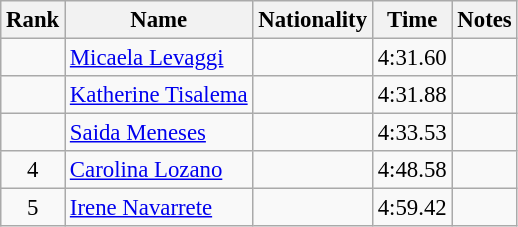<table class="wikitable sortable" style="text-align:center;font-size:95%">
<tr>
<th>Rank</th>
<th>Name</th>
<th>Nationality</th>
<th>Time</th>
<th>Notes</th>
</tr>
<tr>
<td></td>
<td align=left><a href='#'>Micaela Levaggi</a></td>
<td align=left></td>
<td>4:31.60</td>
<td></td>
</tr>
<tr>
<td></td>
<td align=left><a href='#'>Katherine Tisalema</a></td>
<td align=left></td>
<td>4:31.88</td>
<td></td>
</tr>
<tr>
<td></td>
<td align=left><a href='#'>Saida Meneses</a></td>
<td align=left></td>
<td>4:33.53</td>
<td></td>
</tr>
<tr>
<td>4</td>
<td align=left><a href='#'>Carolina Lozano</a></td>
<td align=left></td>
<td>4:48.58</td>
<td></td>
</tr>
<tr>
<td>5</td>
<td align=left><a href='#'>Irene Navarrete</a></td>
<td align=left></td>
<td>4:59.42</td>
<td></td>
</tr>
</table>
